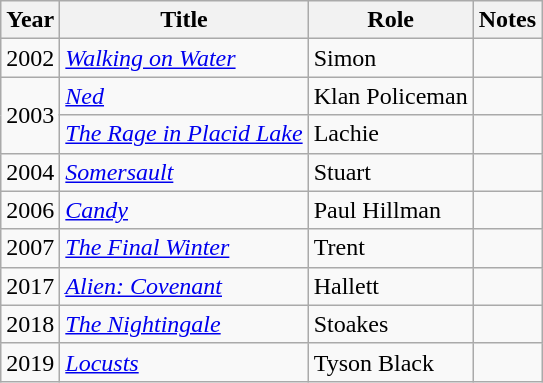<table class="wikitable sortable">
<tr>
<th>Year</th>
<th>Title</th>
<th>Role</th>
<th class="unsortable">Notes</th>
</tr>
<tr>
<td>2002</td>
<td><a href='#'><em>Walking on Water</em></a></td>
<td>Simon</td>
<td></td>
</tr>
<tr>
<td rowspan="2">2003</td>
<td><a href='#'><em>Ned</em></a></td>
<td>Klan Policeman</td>
<td></td>
</tr>
<tr>
<td><em><a href='#'>The Rage in Placid Lake</a></em></td>
<td>Lachie</td>
<td></td>
</tr>
<tr>
<td>2004</td>
<td><a href='#'><em>Somersault</em></a></td>
<td>Stuart</td>
<td></td>
</tr>
<tr>
<td>2006</td>
<td><a href='#'><em>Candy</em></a></td>
<td>Paul Hillman</td>
<td></td>
</tr>
<tr>
<td>2007</td>
<td><em><a href='#'>The Final Winter</a></em></td>
<td>Trent</td>
<td></td>
</tr>
<tr>
<td>2017</td>
<td><em><a href='#'>Alien: Covenant</a></em></td>
<td>Hallett</td>
<td></td>
</tr>
<tr>
<td>2018</td>
<td><a href='#'><em>The Nightingale</em></a></td>
<td>Stoakes</td>
<td></td>
</tr>
<tr>
<td>2019</td>
<td><a href='#'><em>Locusts</em></a></td>
<td>Tyson Black</td>
<td></td>
</tr>
</table>
